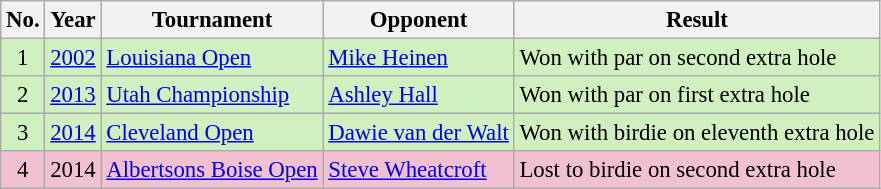<table class="wikitable" style="font-size:95%;">
<tr>
<th>No.</th>
<th>Year</th>
<th>Tournament</th>
<th>Opponent</th>
<th>Result</th>
</tr>
<tr style="background:#D0F0C0;">
<td align=center>1</td>
<td><a href='#'>2002</a></td>
<td><a href='#'>Louisiana Open</a></td>
<td> <a href='#'>Mike Heinen</a></td>
<td>Won with par on second extra hole</td>
</tr>
<tr style="background:#D0F0C0;">
<td align=center>2</td>
<td><a href='#'>2013</a></td>
<td><a href='#'>Utah Championship</a></td>
<td> <a href='#'>Ashley Hall</a></td>
<td>Won with par on first extra hole</td>
</tr>
<tr style="background:#D0F0C0;">
<td align=center>3</td>
<td><a href='#'>2014</a></td>
<td><a href='#'>Cleveland Open</a></td>
<td> <a href='#'>Dawie van der Walt</a></td>
<td>Won with birdie on eleventh extra hole</td>
</tr>
<tr style="background:#F2C1D1;">
<td align=center>4</td>
<td>2014</td>
<td><a href='#'>Albertsons Boise Open</a></td>
<td> <a href='#'>Steve Wheatcroft</a></td>
<td>Lost to birdie on second extra hole</td>
</tr>
</table>
